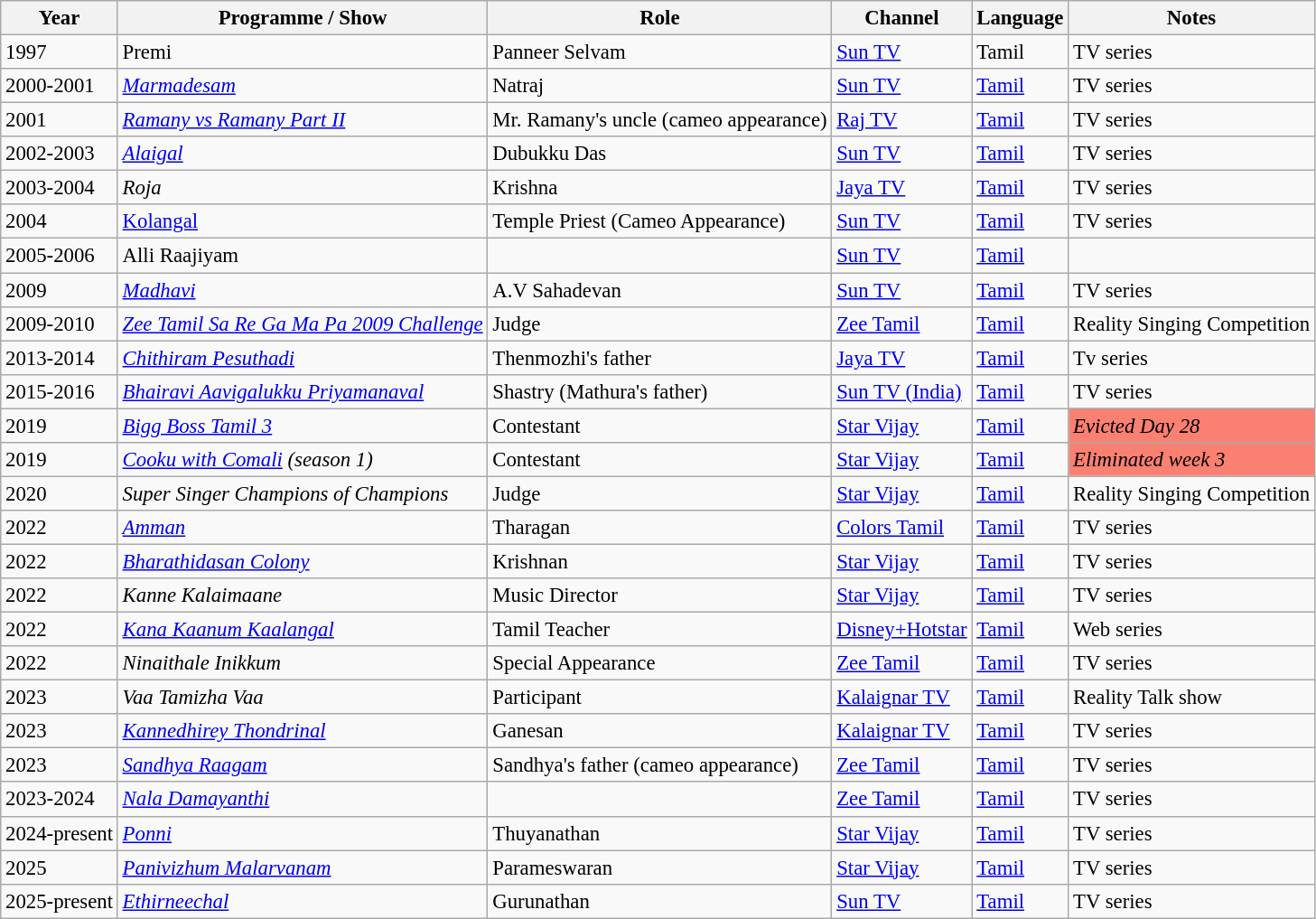<table class="wikitable" style="font-size: 95%;">
<tr>
<th>Year</th>
<th>Programme / Show</th>
<th>Role</th>
<th>Channel</th>
<th>Language</th>
<th>Notes</th>
</tr>
<tr>
<td>1997</td>
<td>Premi</td>
<td>Panneer Selvam</td>
<td><a href='#'>Sun TV</a></td>
<td>Tamil</td>
<td>TV series</td>
</tr>
<tr>
<td>2000-2001</td>
<td><em><a href='#'>Marmadesam</a></em></td>
<td>Natraj</td>
<td><a href='#'>Sun TV</a></td>
<td><a href='#'>Tamil</a></td>
<td>TV series</td>
</tr>
<tr>
<td>2001</td>
<td><em><a href='#'>Ramany vs Ramany Part II</a></em></td>
<td>Mr. Ramany's uncle (cameo appearance)</td>
<td><a href='#'>Raj TV</a></td>
<td><a href='#'>Tamil</a></td>
<td>TV series</td>
</tr>
<tr>
<td>2002-2003</td>
<td><em><a href='#'>Alaigal</a></em></td>
<td>Dubukku Das</td>
<td><a href='#'>Sun TV</a></td>
<td><a href='#'>Tamil</a></td>
<td>TV series</td>
</tr>
<tr>
<td>2003-2004</td>
<td><em>Roja</em></td>
<td>Krishna</td>
<td><a href='#'>Jaya TV</a></td>
<td><a href='#'>Tamil</a></td>
<td>TV series</td>
</tr>
<tr>
<td>2004</td>
<td><a href='#'>Kolangal</a></td>
<td>Temple Priest (Cameo Appearance)</td>
<td><a href='#'>Sun TV</a></td>
<td><a href='#'>Tamil</a></td>
<td>TV series</td>
</tr>
<tr>
<td>2005-2006</td>
<td>Alli Raajiyam</td>
<td></td>
<td><a href='#'>Sun TV</a></td>
<td><a href='#'>Tamil</a></td>
</tr>
<tr>
<td>2009</td>
<td><em><a href='#'>Madhavi</a></em></td>
<td>A.V Sahadevan</td>
<td><a href='#'>Sun TV</a></td>
<td><a href='#'>Tamil</a></td>
<td>TV series</td>
</tr>
<tr>
<td>2009-2010</td>
<td><em><a href='#'>Zee Tamil Sa Re Ga Ma Pa 2009 Challenge</a></em></td>
<td>Judge</td>
<td><a href='#'>Zee Tamil</a></td>
<td><a href='#'>Tamil</a></td>
<td>Reality Singing Competition</td>
</tr>
<tr>
<td>2013-2014</td>
<td><em><a href='#'>Chithiram Pesuthadi</a></em></td>
<td>Thenmozhi's father</td>
<td><a href='#'>Jaya TV</a></td>
<td><a href='#'>Tamil</a></td>
<td>Tv series</td>
</tr>
<tr>
<td>2015-2016</td>
<td><em><a href='#'>Bhairavi Aavigalukku Priyamanaval</a></em></td>
<td>Shastry (Mathura's father)</td>
<td><a href='#'>Sun TV (India)</a></td>
<td><a href='#'>Tamil</a></td>
<td>TV series</td>
</tr>
<tr>
<td>2019</td>
<td><em><a href='#'>Bigg Boss Tamil 3</a></em></td>
<td>Contestant</td>
<td><a href='#'>Star Vijay</a></td>
<td><a href='#'>Tamil</a></td>
<td style="background:salmon"><em>Evicted Day 28</em></td>
</tr>
<tr>
<td>2019</td>
<td><em><a href='#'>Cooku with Comali</a> (season 1)</em></td>
<td>Contestant</td>
<td><a href='#'>Star Vijay</a></td>
<td><a href='#'>Tamil</a></td>
<td style="background:salmon"><em>Eliminated week 3</em></td>
</tr>
<tr>
<td>2020</td>
<td><em> Super Singer Champions of Champions</em></td>
<td>Judge</td>
<td><a href='#'>Star Vijay</a></td>
<td><a href='#'>Tamil</a></td>
<td>Reality Singing Competition</td>
</tr>
<tr>
<td>2022</td>
<td><em><a href='#'>Amman</a></em></td>
<td>Tharagan</td>
<td><a href='#'>Colors Tamil</a></td>
<td><a href='#'>Tamil</a></td>
<td>TV series</td>
</tr>
<tr>
<td>2022</td>
<td><em><a href='#'>Bharathidasan Colony</a></em></td>
<td>Krishnan</td>
<td><a href='#'>Star Vijay</a></td>
<td><a href='#'>Tamil</a></td>
<td>TV series</td>
</tr>
<tr>
<td>2022</td>
<td><em>Kanne Kalaimaane</em></td>
<td>Music Director</td>
<td><a href='#'>Star Vijay</a></td>
<td><a href='#'>Tamil</a></td>
<td>TV series</td>
</tr>
<tr>
<td>2022</td>
<td><em><a href='#'>Kana Kaanum Kaalangal</a></em></td>
<td>Tamil Teacher</td>
<td><a href='#'>Disney+Hotstar</a></td>
<td><a href='#'>Tamil</a></td>
<td>Web series</td>
</tr>
<tr>
<td>2022</td>
<td><em>Ninaithale Inikkum</em></td>
<td>Special Appearance</td>
<td><a href='#'>Zee Tamil</a></td>
<td><a href='#'>Tamil</a></td>
<td>TV series</td>
</tr>
<tr>
<td>2023</td>
<td><em>Vaa Tamizha Vaa</em></td>
<td>Participant</td>
<td><a href='#'>Kalaignar TV</a></td>
<td><a href='#'>Tamil</a></td>
<td>Reality Talk show</td>
</tr>
<tr>
<td>2023</td>
<td><em><a href='#'>Kannedhirey Thondrinal</a></em></td>
<td>Ganesan</td>
<td><a href='#'>Kalaignar TV</a></td>
<td><a href='#'>Tamil</a></td>
<td>TV series</td>
</tr>
<tr>
<td>2023</td>
<td><em><a href='#'>Sandhya Raagam</a></em></td>
<td>Sandhya's father (cameo appearance)</td>
<td><a href='#'>Zee Tamil</a></td>
<td><a href='#'>Tamil</a></td>
<td>TV series</td>
</tr>
<tr>
<td>2023-2024</td>
<td><em><a href='#'>Nala Damayanthi</a></em></td>
<td></td>
<td><a href='#'>Zee Tamil</a></td>
<td><a href='#'>Tamil</a></td>
<td>TV series</td>
</tr>
<tr>
<td>2024-present</td>
<td><em><a href='#'>Ponni</a></em></td>
<td>Thuyanathan</td>
<td><a href='#'>Star Vijay</a></td>
<td><a href='#'>Tamil</a></td>
<td>TV series</td>
</tr>
<tr>
<td>2025</td>
<td><em><a href='#'>Panivizhum Malarvanam</a></em></td>
<td>Parameswaran</td>
<td><a href='#'>Star Vijay</a></td>
<td><a href='#'>Tamil</a></td>
<td>TV series</td>
</tr>
<tr>
<td>2025-present</td>
<td><em><a href='#'>Ethirneechal</a></em></td>
<td>Gurunathan</td>
<td><a href='#'>Sun TV</a></td>
<td><a href='#'>Tamil</a></td>
<td>TV series</td>
</tr>
</table>
